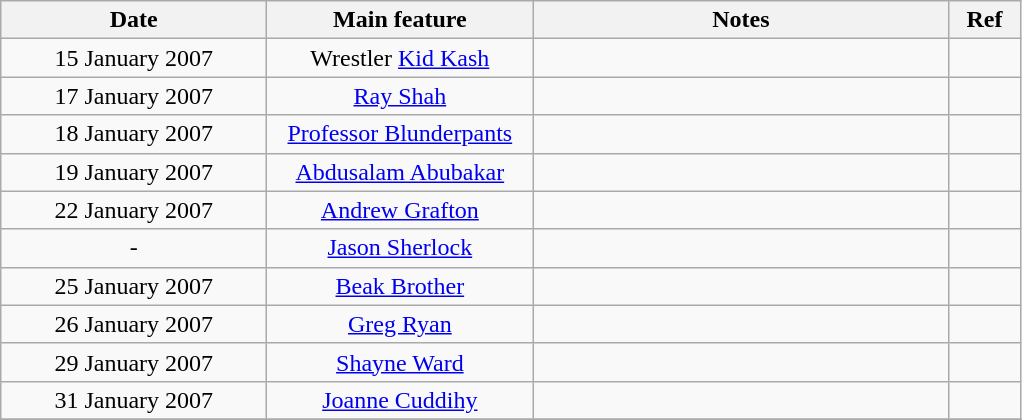<table class="wikitable">
<tr>
<th width="170" rowspan="1">Date</th>
<th width="170" rowspan="1">Main feature</th>
<th width="270" rowspan="1">Notes</th>
<th width="40" rowspan="1">Ref</th>
</tr>
<tr>
<td align="center">15 January 2007</td>
<td align="center">Wrestler <a href='#'>Kid Kash</a></td>
<td align="center"></td>
<td align="center"></td>
</tr>
<tr>
<td align="center">17 January 2007</td>
<td align="center"><a href='#'>Ray Shah</a></td>
<td align="center"></td>
<td align="center"></td>
</tr>
<tr>
<td align="center">18 January 2007</td>
<td align="center"><a href='#'>Professor Blunderpants</a></td>
<td align="center"></td>
<td align="center"></td>
</tr>
<tr>
<td align="center">19 January 2007</td>
<td align="center"><a href='#'>Abdusalam Abubakar</a></td>
<td align="center"></td>
<td align="center"></td>
</tr>
<tr>
<td align="center">22 January 2007</td>
<td align="center"><a href='#'>Andrew Grafton</a></td>
<td align="center"></td>
<td align="center"></td>
</tr>
<tr>
<td align="center">-</td>
<td align="center"><a href='#'>Jason Sherlock</a></td>
<td align="center"></td>
<td align="center"></td>
</tr>
<tr>
<td align="center">25 January 2007</td>
<td align="center"><a href='#'>Beak Brother</a></td>
<td align="center"></td>
<td align="center"></td>
</tr>
<tr>
<td align="center">26 January 2007</td>
<td align="center"><a href='#'>Greg Ryan</a></td>
<td align="center"></td>
<td align="center"></td>
</tr>
<tr>
<td align="center">29 January 2007</td>
<td align="center"><a href='#'>Shayne Ward</a></td>
<td align="center"></td>
<td align="center"></td>
</tr>
<tr>
<td align="center">31 January 2007</td>
<td align="center"><a href='#'>Joanne Cuddihy</a></td>
<td align="center"></td>
<td align="center"></td>
</tr>
<tr>
</tr>
</table>
